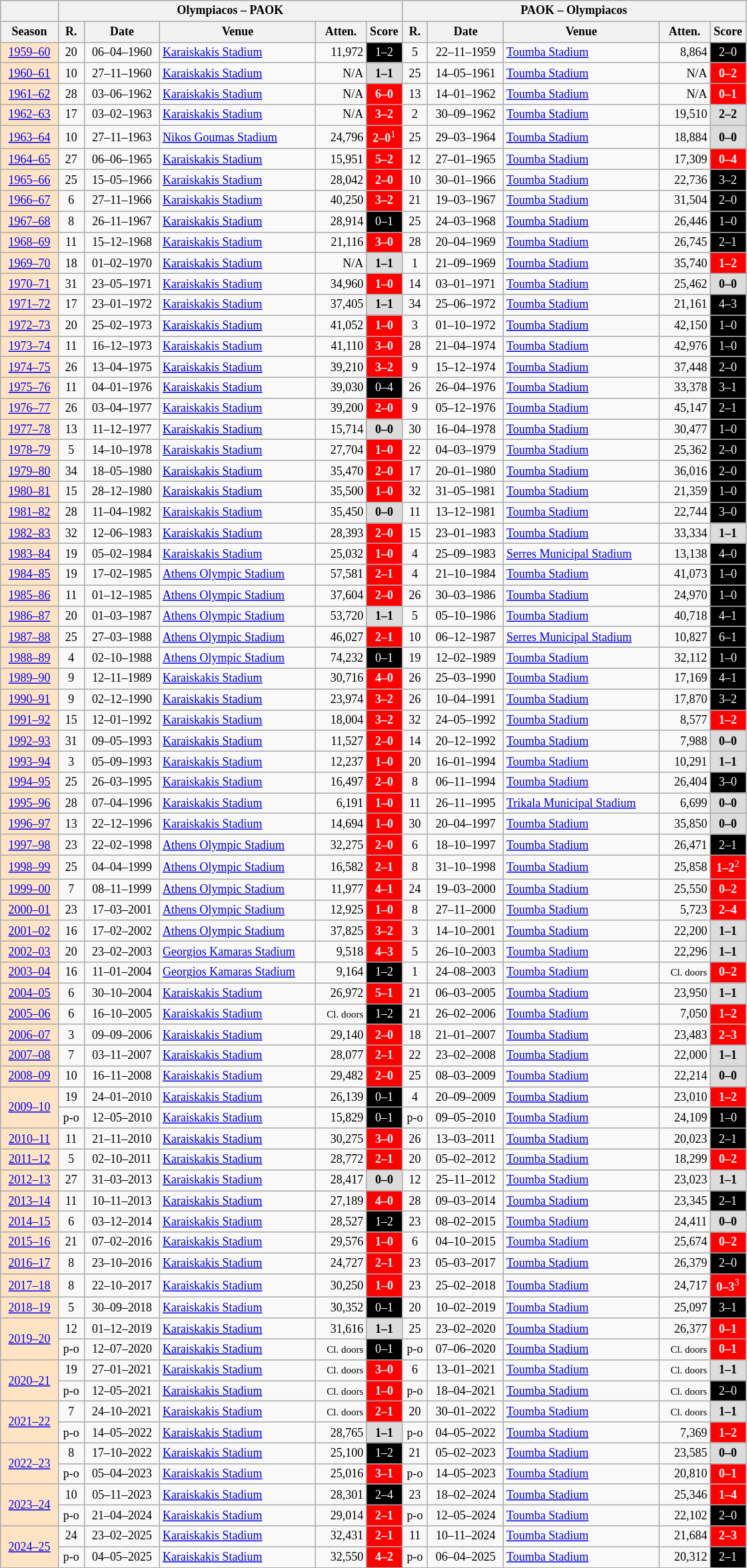<table class="wikitable" style="text-align: center; font-size: 12px">
<tr bgcolor=#f5f5f5>
<th></th>
<th colspan=5>Olympiacos – PAOK</th>
<th colspan=5>PAOK – Olympiacos</th>
</tr>
<tr>
<th width="52">Season</th>
<th width="20">R.</th>
<th width="70">Date</th>
<th width="150">Venue</th>
<th width="45">Atten.</th>
<th width="30">Score</th>
<th width="20">R.</th>
<th width="70">Date</th>
<th width="150">Venue</th>
<th width="45">Atten.</th>
<th width="30">Score</th>
</tr>
<tr>
<td bgcolor=#ffe4c4 rowspan="1"><a href='#'>1959–60</a></td>
<td>20</td>
<td>06–04–1960</td>
<td align="left"><a href='#'>Karaiskakis Stadium</a></td>
<td align="right">11,972</td>
<td align="center" style="color:white;background:#000000">1–2</td>
<td>5</td>
<td>22–11–1959</td>
<td align="left"><a href='#'>Toumba Stadium</a></td>
<td align="right">8,864</td>
<td style="color:white;background:#000000">2–0</td>
</tr>
<tr>
<td bgcolor=#ffe4c4 rowspan="1"><a href='#'>1960–61</a></td>
<td>10</td>
<td>27–11–1960</td>
<td align="left"><a href='#'>Karaiskakis Stadium</a></td>
<td align="right">N/A</td>
<td align="center" bgcolor=#dcdcdc><strong>1–1</strong></td>
<td>25</td>
<td>14–05–1961</td>
<td align="left"><a href='#'>Toumba Stadium</a></td>
<td align="right">N/A</td>
<td style="color:white;background:#ff0000"><strong>0–2</strong></td>
</tr>
<tr>
<td bgcolor=#ffe4c4 rowspan="1"><a href='#'>1961–62</a></td>
<td>28</td>
<td>03–06–1962</td>
<td align="left"><a href='#'>Karaiskakis Stadium</a></td>
<td align="right">N/A</td>
<td style="color:white;background:#ff0000"><strong>6–0</strong></td>
<td>13</td>
<td>14–01–1962</td>
<td align="left"><a href='#'>Toumba Stadium</a></td>
<td align="right">N/A</td>
<td style="color:white;background:#ff0000"><strong>0–1</strong></td>
</tr>
<tr>
<td bgcolor=#ffe4c4 rowspan="1"><a href='#'>1962–63</a></td>
<td>17</td>
<td>03–02–1963</td>
<td align="left"><a href='#'>Karaiskakis Stadium</a></td>
<td align="right">N/A</td>
<td style="color:white;background:#ff0000"><strong>3–2</strong></td>
<td>2</td>
<td>30–09–1962</td>
<td align="left"><a href='#'>Toumba Stadium</a></td>
<td align="right">19,510</td>
<td bgcolor=#dcdcdc><strong>2–2</strong></td>
</tr>
<tr>
<td bgcolor=#ffe4c4 rowspan="1"><a href='#'>1963–64</a></td>
<td>10</td>
<td>27–11–1963</td>
<td align="left"><a href='#'>Nikos Goumas Stadium</a></td>
<td align="right">24,796</td>
<td style="color:white;background:#ff0000"><strong>2–0</strong><sup>1</sup></td>
<td>25</td>
<td>29–03–1964</td>
<td align="left"><a href='#'>Toumba Stadium</a></td>
<td align="right">18,884</td>
<td bgcolor=#dcdcdc><strong>0–0</strong></td>
</tr>
<tr>
<td bgcolor=#ffe4c4 rowspan="1"><a href='#'>1964–65</a></td>
<td>27</td>
<td>06–06–1965</td>
<td align="left"><a href='#'>Karaiskakis Stadium</a></td>
<td align="right">15,951</td>
<td style="color:white;background:#ff0000"><strong>5–2</strong></td>
<td>12</td>
<td>27–01–1965</td>
<td align="left"><a href='#'>Toumba Stadium</a></td>
<td align="right">17,309</td>
<td style="color:white;background:#ff0000"><strong>0–4</strong></td>
</tr>
<tr>
<td bgcolor=#ffe4c4 rowspan="1"><a href='#'>1965–66</a></td>
<td>25</td>
<td>15–05–1966</td>
<td align="left"><a href='#'>Karaiskakis Stadium</a></td>
<td align="right">28,042</td>
<td style="color:white;background:#ff0000"><strong>2–0</strong></td>
<td>10</td>
<td>30–01–1966</td>
<td align="left"><a href='#'>Toumba Stadium</a></td>
<td align="right">22,736</td>
<td style="color:white;background:#000000">3–2</td>
</tr>
<tr>
<td bgcolor=#ffe4c4 rowspan="1"><a href='#'>1966–67</a></td>
<td>6</td>
<td>27–11–1966</td>
<td align="left"><a href='#'>Karaiskakis Stadium</a></td>
<td align="right">40,250</td>
<td style="color:white;background:#ff0000"><strong>3–2</strong></td>
<td>21</td>
<td>19–03–1967</td>
<td align="left"><a href='#'>Toumba Stadium</a></td>
<td align="right">31,504</td>
<td style="color:white;background:#000000">2–0</td>
</tr>
<tr>
<td bgcolor=#ffe4c4 rowspan="1"><a href='#'>1967–68</a></td>
<td>8</td>
<td>26–11–1967</td>
<td align="left"><a href='#'>Karaiskakis Stadium</a></td>
<td align="right">28,914</td>
<td style="color:white;background:#000000">0–1</td>
<td>25</td>
<td>24–03–1968</td>
<td align="left"><a href='#'>Toumba Stadium</a></td>
<td align="right">26,446</td>
<td style="color:white;background:#000000">1–0</td>
</tr>
<tr>
<td bgcolor=#ffe4c4 rowspan="1"><a href='#'>1968–69</a></td>
<td>11</td>
<td>15–12–1968</td>
<td align="left"><a href='#'>Karaiskakis Stadium</a></td>
<td align="right">21,116</td>
<td style="color:white;background:#ff0000"><strong>3–0</strong></td>
<td>28</td>
<td>20–04–1969</td>
<td align="left"><a href='#'>Toumba Stadium</a></td>
<td align="right">26,745</td>
<td style="color:white;background:#000000">2–1</td>
</tr>
<tr>
<td bgcolor=#ffe4c4 rowspan="1"><a href='#'>1969–70</a></td>
<td>18</td>
<td>01–02–1970</td>
<td align="left"><a href='#'>Karaiskakis Stadium</a></td>
<td align="right">N/A</td>
<td bgcolor=#dcdcdc><strong>1–1</strong></td>
<td>1</td>
<td>21–09–1969</td>
<td align="left"><a href='#'>Toumba Stadium</a></td>
<td align="right">35,740</td>
<td style="color:white;background:#ff0000"><strong>1–2</strong></td>
</tr>
<tr>
<td bgcolor=#ffe4c4 rowspan="1"><a href='#'>1970–71</a></td>
<td>31</td>
<td>23–05–1971</td>
<td align="left"><a href='#'>Karaiskakis Stadium</a></td>
<td align="right">34,960</td>
<td style="color:white;background:#ff0000"><strong>1–0</strong></td>
<td>14</td>
<td>03–01–1971</td>
<td align="left"><a href='#'>Toumba Stadium</a></td>
<td align="right">25,462</td>
<td bgcolor=#dcdcdc><strong>0–0</strong></td>
</tr>
<tr>
<td bgcolor=#ffe4c4 rowspan="1"><a href='#'>1971–72</a></td>
<td>17</td>
<td>23–01–1972</td>
<td align="left"><a href='#'>Karaiskakis Stadium</a></td>
<td align="right">37,405</td>
<td bgcolor=#dcdcdc><strong>1–1</strong></td>
<td>34</td>
<td>25–06–1972</td>
<td align="left"><a href='#'>Toumba Stadium</a></td>
<td align="right">21,161</td>
<td style="color:white;background:#000000">4–3</td>
</tr>
<tr>
<td bgcolor=#ffe4c4 rowspan="1"><a href='#'>1972–73</a></td>
<td>20</td>
<td>25–02–1973</td>
<td align="left"><a href='#'>Karaiskakis Stadium</a></td>
<td align="right">41,052</td>
<td style="color:white;background:#ff0000"><strong>1–0</strong></td>
<td>3</td>
<td>01–10–1972</td>
<td align="left"><a href='#'>Toumba Stadium</a></td>
<td align="right">42,150</td>
<td style="color:white;background:#000000">1–0</td>
</tr>
<tr>
<td bgcolor=#ffe4c4 rowspan="1"><a href='#'>1973–74</a></td>
<td>11</td>
<td>16–12–1973</td>
<td align="left"><a href='#'>Karaiskakis Stadium</a></td>
<td align="right">41,110</td>
<td style="color:white;background:#ff0000"><strong>3–0</strong></td>
<td>28</td>
<td>21–04–1974</td>
<td align="left"><a href='#'>Toumba Stadium</a></td>
<td align="right">42,976</td>
<td style="color:white;background:#000000">1–0</td>
</tr>
<tr>
<td bgcolor=#ffe4c4 rowspan="1"><a href='#'>1974–75</a></td>
<td>26</td>
<td>13–04–1975</td>
<td align="left"><a href='#'>Karaiskakis Stadium</a></td>
<td align="right">39,210</td>
<td style="color:white;background:#ff0000"><strong>3–2</strong></td>
<td>9</td>
<td>15–12–1974</td>
<td align="left"><a href='#'>Toumba Stadium</a></td>
<td align="right">37,448</td>
<td style="color:white;background:#000000">2–0</td>
</tr>
<tr>
<td bgcolor=#ffe4c4 rowspan="1"><a href='#'>1975–76</a></td>
<td>11</td>
<td>04–01–1976</td>
<td align="left"><a href='#'>Karaiskakis Stadium</a></td>
<td align="right">39,030</td>
<td style="color:white;background:#000000">0–4</td>
<td>26</td>
<td>26–04–1976</td>
<td align="left"><a href='#'>Toumba Stadium</a></td>
<td align="right">33,378</td>
<td style="color:white;background:#000000">3–1</td>
</tr>
<tr>
<td bgcolor=#ffe4c4 rowspan="1"><a href='#'>1976–77</a></td>
<td>26</td>
<td>03–04–1977</td>
<td align="left"><a href='#'>Karaiskakis Stadium</a></td>
<td align="right">39,200</td>
<td style="color:white;background:#ff0000"><strong>2–0</strong></td>
<td>9</td>
<td>05–12–1976</td>
<td align="left"><a href='#'>Toumba Stadium</a></td>
<td align="right">45,147</td>
<td style="color:white;background:#000000">2–1</td>
</tr>
<tr>
<td bgcolor=#ffe4c4 rowspan="1"><a href='#'>1977–78</a></td>
<td>13</td>
<td>11–12–1977</td>
<td align="left"><a href='#'>Karaiskakis Stadium</a></td>
<td align="right">15,714</td>
<td bgcolor=#dcdcdc><strong>0–0</strong></td>
<td>30</td>
<td>16–04–1978</td>
<td align="left"><a href='#'>Toumba Stadium</a></td>
<td align="right">30,477</td>
<td style="color:white;background:#000000">1–0</td>
</tr>
<tr>
<td bgcolor=#ffe4c4 rowspan="1"><a href='#'>1978–79</a></td>
<td>5</td>
<td>14–10–1978</td>
<td align="left"><a href='#'>Karaiskakis Stadium</a></td>
<td align="right">27,704</td>
<td style="color:white;background:#ff0000"><strong>1–0</strong></td>
<td>22</td>
<td>04–03–1979</td>
<td align="left"><a href='#'>Toumba Stadium</a></td>
<td align="right">25,362</td>
<td style="color:white;background:#000000">2–0</td>
</tr>
<tr>
<td bgcolor=#ffe4c4 rowspan="1"><a href='#'>1979–80</a></td>
<td>34</td>
<td>18–05–1980</td>
<td align="left"><a href='#'>Karaiskakis Stadium</a></td>
<td align="right">35,470</td>
<td style="color:white;background:#ff0000"><strong>2–0</strong></td>
<td>17</td>
<td>20–01–1980</td>
<td align="left"><a href='#'>Toumba Stadium</a></td>
<td align="right">36,016</td>
<td style="color:white;background:#000000">2–0</td>
</tr>
<tr>
<td bgcolor=#ffe4c4 rowspan="1"><a href='#'>1980–81</a></td>
<td>15</td>
<td>28–12–1980</td>
<td align="left"><a href='#'>Karaiskakis Stadium</a></td>
<td align="right">35,500</td>
<td style="color:white;background:#ff0000"><strong>1–0</strong></td>
<td>32</td>
<td>31–05–1981</td>
<td align="left"><a href='#'>Toumba Stadium</a></td>
<td align="right">21,359</td>
<td style="color:white;background:#000000">1–0</td>
</tr>
<tr>
<td bgcolor=#ffe4c4 rowspan="1"><a href='#'>1981–82</a></td>
<td>28</td>
<td>11–04–1982</td>
<td align="left"><a href='#'>Karaiskakis Stadium</a></td>
<td align="right">35,450</td>
<td bgcolor=#dcdcdc><strong>0–0</strong></td>
<td>11</td>
<td>13–12–1981</td>
<td align="left"><a href='#'>Toumba Stadium</a></td>
<td align="right">22,744</td>
<td style="color:white;background:#000000">3–0</td>
</tr>
<tr>
<td bgcolor=#ffe4c4 rowspan="1"><a href='#'>1982–83</a></td>
<td>32</td>
<td>12–06–1983</td>
<td align="left"><a href='#'>Karaiskakis Stadium</a></td>
<td align="right">28,393</td>
<td style="color:white;background:#ff0000"><strong>2–0</strong></td>
<td>15</td>
<td>23–01–1983</td>
<td align="left"><a href='#'>Toumba Stadium</a></td>
<td align="right">33,334</td>
<td bgcolor=#dcdcdc><strong>1–1</strong></td>
</tr>
<tr>
<td bgcolor=#ffe4c4 rowspan="1"><a href='#'>1983–84</a></td>
<td>19</td>
<td>05–02–1984</td>
<td align="left"><a href='#'>Karaiskakis Stadium</a></td>
<td align="right">25,032</td>
<td style="color:white;background:#ff0000"><strong>1–0</strong></td>
<td>4</td>
<td>25–09–1983</td>
<td align="left"><a href='#'>Serres Municipal Stadium</a></td>
<td align="right">13,138</td>
<td style="color:white;background:#000000">4–0</td>
</tr>
<tr>
<td bgcolor=#ffe4c4 rowspan="1"><a href='#'>1984–85</a></td>
<td>19</td>
<td>17–02–1985</td>
<td align="left"><a href='#'>Athens Olympic Stadium</a></td>
<td align="right">57,581</td>
<td style="color:white;background:#ff0000"><strong>2–1</strong></td>
<td>4</td>
<td>21–10–1984</td>
<td align="left"><a href='#'>Toumba Stadium</a></td>
<td align="right">41,073</td>
<td style="color:white;background:#000000">1–0</td>
</tr>
<tr>
<td bgcolor=#ffe4c4 rowspan="1"><a href='#'>1985–86</a></td>
<td>11</td>
<td>01–12–1985</td>
<td align="left"><a href='#'>Athens Olympic Stadium</a></td>
<td align="right">37,604</td>
<td style="color:white;background:#ff0000"><strong>2–0</strong></td>
<td>26</td>
<td>30–03–1986</td>
<td align="left"><a href='#'>Toumba Stadium</a></td>
<td align="right">24,970</td>
<td style="color:white;background:#000000">1–0</td>
</tr>
<tr>
<td bgcolor=#ffe4c4 rowspan="1"><a href='#'>1986–87</a></td>
<td>20</td>
<td>01–03–1987</td>
<td align="left"><a href='#'>Athens Olympic Stadium</a></td>
<td align="right">53,720</td>
<td bgcolor=#dcdcdc><strong>1–1</strong></td>
<td>5</td>
<td>05–10–1986</td>
<td align="left"><a href='#'>Toumba Stadium</a></td>
<td align="right">40,718</td>
<td style="color:white;background:#000000">4–1</td>
</tr>
<tr>
<td bgcolor=#ffe4c4 rowspan="1"><a href='#'>1987–88</a></td>
<td>25</td>
<td>27–03–1988</td>
<td align="left"><a href='#'>Athens Olympic Stadium</a></td>
<td align="right">46,027</td>
<td style="color:white;background:#ff0000"><strong>2–1</strong></td>
<td>10</td>
<td>06–12–1987</td>
<td align="left"><a href='#'>Serres Municipal Stadium</a></td>
<td align="right">10,827</td>
<td style="color:white;background:#000000">6–1</td>
</tr>
<tr>
<td bgcolor=#ffe4c4 rowspan="1"><a href='#'>1988–89</a></td>
<td>4</td>
<td>02–10–1988</td>
<td align="left"><a href='#'>Athens Olympic Stadium</a></td>
<td align="right">74,232</td>
<td style="color:white;background:#000000">0–1</td>
<td>19</td>
<td>12–02–1989</td>
<td align="left"><a href='#'>Toumba Stadium</a></td>
<td align="right">32,112</td>
<td style="color:white;background:#000000">1–0</td>
</tr>
<tr>
<td bgcolor=#ffe4c4 rowspan="1"><a href='#'>1989–90</a></td>
<td>9</td>
<td>12–11–1989</td>
<td align="left"><a href='#'>Karaiskakis Stadium</a></td>
<td align="right">30,716</td>
<td style="color:white;background:#ff0000"><strong>4–0</strong></td>
<td>26</td>
<td>25–03–1990</td>
<td align="left"><a href='#'>Toumba Stadium</a></td>
<td align="right">17,169</td>
<td style="color:white;background:#000000">4–1</td>
</tr>
<tr>
<td bgcolor=#ffe4c4 rowspan="1"><a href='#'>1990–91</a></td>
<td>9</td>
<td>02–12–1990</td>
<td align="left"><a href='#'>Karaiskakis Stadium</a></td>
<td align="right">23,974</td>
<td style="color:white;background:#ff0000"><strong>3–2</strong></td>
<td>26</td>
<td>10–04–1991</td>
<td align="left"><a href='#'>Toumba Stadium</a></td>
<td align="right">17,870</td>
<td style="color:white;background:#000000">3–2</td>
</tr>
<tr>
<td bgcolor=#ffe4c4 rowspan="1"><a href='#'>1991–92</a></td>
<td>15</td>
<td>12–01–1992</td>
<td align="left"><a href='#'>Karaiskakis Stadium</a></td>
<td align="right">18,004</td>
<td style="color:white;background:#ff0000"><strong>3–2</strong></td>
<td>32</td>
<td>24–05–1992</td>
<td align="left"><a href='#'>Toumba Stadium</a></td>
<td align="right">8,577</td>
<td style="color:white;background:#ff0000"><strong>1–2</strong></td>
</tr>
<tr>
<td bgcolor=#ffe4c4 rowspan="1"><a href='#'>1992–93</a></td>
<td>31</td>
<td>09–05–1993</td>
<td align="left"><a href='#'>Karaiskakis Stadium</a></td>
<td align="right">11,527</td>
<td style="color:white;background:#ff0000"><strong>2–0</strong></td>
<td>14</td>
<td>20–12–1992</td>
<td align="left"><a href='#'>Toumba Stadium</a></td>
<td align="right">7,988</td>
<td bgcolor=#dcdcdc><strong>0–0</strong></td>
</tr>
<tr>
<td bgcolor=#ffe4c4 rowspan="1"><a href='#'>1993–94</a></td>
<td>3</td>
<td>05–09–1993</td>
<td align="left"><a href='#'>Karaiskakis Stadium</a></td>
<td align="right">12,237</td>
<td style="color:white;background:#ff0000"><strong>1–0</strong></td>
<td>20</td>
<td>16–01–1994</td>
<td align="left"><a href='#'>Toumba Stadium</a></td>
<td align="right">10,291</td>
<td bgcolor=#dcdcdc><strong>1–1</strong></td>
</tr>
<tr>
<td bgcolor=#ffe4c4 rowspan="1"><a href='#'>1994–95</a></td>
<td>25</td>
<td>26–03–1995</td>
<td align="left"><a href='#'>Karaiskakis Stadium</a></td>
<td align="right">16,497</td>
<td style="color:white;background:#ff0000"><strong>2–0</strong></td>
<td>8</td>
<td>06–11–1994</td>
<td align="left"><a href='#'>Toumba Stadium</a></td>
<td align="right">26,404</td>
<td style="color:white;background:#000000">3–0</td>
</tr>
<tr>
<td bgcolor=#ffe4c4 rowspan="1"><a href='#'>1995–96</a></td>
<td>28</td>
<td>07–04–1996</td>
<td align="left"><a href='#'>Karaiskakis Stadium</a></td>
<td align="right">6,191</td>
<td style="color:white;background:#ff0000"><strong>1–0</strong></td>
<td>11</td>
<td>26–11–1995</td>
<td align="left"><a href='#'>Trikala Municipal Stadium</a></td>
<td align="right">6,699</td>
<td bgcolor=#dcdcdc><strong>0–0</strong></td>
</tr>
<tr>
<td bgcolor=#ffe4c4 rowspan="1"><a href='#'>1996–97</a></td>
<td>13</td>
<td>22–12–1996</td>
<td align="left"><a href='#'>Karaiskakis Stadium</a></td>
<td align="right">14,694</td>
<td style="color:white;background:#ff0000"><strong>1–0</strong></td>
<td>30</td>
<td>20–04–1997</td>
<td align="left"><a href='#'>Toumba Stadium</a></td>
<td align="right">35,850</td>
<td bgcolor=#dcdcdc><strong>0–0</strong></td>
</tr>
<tr>
<td bgcolor=#ffe4c4 rowspan="1"><a href='#'>1997–98</a></td>
<td>23</td>
<td>22–02–1998</td>
<td align="left"><a href='#'>Athens Olympic Stadium</a></td>
<td align="right">32,275</td>
<td style="color:white;background:#ff0000"><strong>2–0</strong></td>
<td>6</td>
<td>18–10–1997</td>
<td align="left"><a href='#'>Toumba Stadium</a></td>
<td align="right">26,471</td>
<td style="color:white;background:#000000">2–1</td>
</tr>
<tr>
<td bgcolor=#ffe4c4 rowspan="1"><a href='#'>1998–99</a></td>
<td>25</td>
<td>04–04–1999</td>
<td align="left"><a href='#'>Athens Olympic Stadium</a></td>
<td align="right">16,582</td>
<td style="color:white;background:#ff0000"><strong>2–1</strong></td>
<td>8</td>
<td>31–10–1998</td>
<td align="left"><a href='#'>Toumba Stadium</a></td>
<td align="right">25,858</td>
<td style="color:white;background:#ff0000"><strong>1–2</strong><sup>2</sup></td>
</tr>
<tr>
<td bgcolor=#ffe4c4 rowspan="1"><a href='#'>1999–00</a></td>
<td>7</td>
<td>08–11–1999</td>
<td align="left"><a href='#'>Athens Olympic Stadium</a></td>
<td align="right">11,977</td>
<td style="color:white;background:#ff0000"><strong>4–1</strong></td>
<td>24</td>
<td>19–03–2000</td>
<td align="left"><a href='#'>Toumba Stadium</a></td>
<td align="right">25,550</td>
<td style="color:white;background:#ff0000"><strong>0–2</strong></td>
</tr>
<tr>
<td bgcolor=#ffe4c4 rowspan="1"><a href='#'>2000–01</a></td>
<td>23</td>
<td>17–03–2001</td>
<td align="left"><a href='#'>Athens Olympic Stadium</a></td>
<td align="right">12,925</td>
<td style="color:white;background:#ff0000"><strong>1–0</strong></td>
<td>8</td>
<td>27–11–2000</td>
<td align="left"><a href='#'>Toumba Stadium</a></td>
<td align="right">5,723</td>
<td style="color:white;background:#ff0000"><strong>2–4</strong></td>
</tr>
<tr>
<td bgcolor=#ffe4c4 rowspan="1"><a href='#'>2001–02</a></td>
<td>16</td>
<td>17–02–2002</td>
<td align="left"><a href='#'>Athens Olympic Stadium</a></td>
<td align="right">37,825</td>
<td style="color:white;background:#ff0000"><strong>3–2</strong></td>
<td>3</td>
<td>14–10–2001</td>
<td align="left"><a href='#'>Toumba Stadium</a></td>
<td align="right">22,200</td>
<td bgcolor=#dcdcdc><strong>1–1</strong></td>
</tr>
<tr>
<td bgcolor=#ffe4c4 rowspan="1"><a href='#'>2002–03</a></td>
<td>20</td>
<td>23–02–2003</td>
<td align="left"><a href='#'>Georgios Kamaras Stadium</a></td>
<td align="right">9,518</td>
<td style="color:white;background:#ff0000"><strong>4–3</strong></td>
<td>5</td>
<td>26–10–2003</td>
<td align="left"><a href='#'>Toumba Stadium</a></td>
<td align="right">22,296</td>
<td bgcolor=#dcdcdc><strong>1–1</strong></td>
</tr>
<tr>
<td bgcolor=#ffe4c4 rowspan="1"><a href='#'>2003–04</a></td>
<td>16</td>
<td>11–01–2004</td>
<td align="left"><a href='#'>Georgios Kamaras Stadium</a></td>
<td align="right">9,164</td>
<td style="color:white;background:#000000">1–2</td>
<td>1</td>
<td>24–08–2003</td>
<td align="left"><a href='#'>Toumba Stadium</a></td>
<td align="right"><small>Cl. doors</small></td>
<td style="color:white;background:#ff0000"><strong>0–2</strong></td>
</tr>
<tr>
<td bgcolor=#ffe4c4 rowspan="1"><a href='#'>2004–05</a></td>
<td>6</td>
<td>30–10–2004</td>
<td align="left"><a href='#'>Karaiskakis Stadium</a></td>
<td align="right">26,972</td>
<td style="color:white;background:#ff0000"><strong>5–1</strong></td>
<td>21</td>
<td>06–03–2005</td>
<td align="left"><a href='#'>Toumba Stadium</a></td>
<td align="right">23,950</td>
<td bgcolor=#dcdcdc><strong>1–1</strong></td>
</tr>
<tr>
<td bgcolor=#ffe4c4 rowspan="1"><a href='#'>2005–06</a></td>
<td>6</td>
<td>16–10–2005</td>
<td align="left"><a href='#'>Karaiskakis Stadium</a></td>
<td align="right"><small>Cl. doors</small></td>
<td style="color:white;background:#000000">1–2</td>
<td>21</td>
<td>26–02–2006</td>
<td align="left"><a href='#'>Toumba Stadium</a></td>
<td align="right">7,050</td>
<td style="color:white;background:#ff0000"><strong>1–2</strong></td>
</tr>
<tr>
<td bgcolor=#ffe4c4 rowspan="1"><a href='#'>2006–07</a></td>
<td>3</td>
<td>09–09–2006</td>
<td align="left"><a href='#'>Karaiskakis Stadium</a></td>
<td align="right">29,140</td>
<td style="color:white;background:#ff0000"><strong>2–0</strong></td>
<td>18</td>
<td>21–01–2007</td>
<td align="left"><a href='#'>Toumba Stadium</a></td>
<td align="right">23,483</td>
<td style="color:white;background:#ff0000"><strong>2–3</strong></td>
</tr>
<tr>
<td bgcolor=#ffe4c4 rowspan="1"><a href='#'>2007–08</a></td>
<td>7</td>
<td>03–11–2007</td>
<td align="left"><a href='#'>Karaiskakis Stadium</a></td>
<td align="right">28,077</td>
<td style="color:white;background:#ff0000"><strong>2–1</strong></td>
<td>22</td>
<td>23–02–2008</td>
<td align="left"><a href='#'>Toumba Stadium</a></td>
<td align="right">22,000</td>
<td bgcolor=#dcdcdc><strong>1–1</strong></td>
</tr>
<tr>
<td bgcolor=#ffe4c4 rowspan="1"><a href='#'>2008–09</a></td>
<td>10</td>
<td>16–11–2008</td>
<td align="left"><a href='#'>Karaiskakis Stadium</a></td>
<td align="right">29,482</td>
<td style="color:white;background:#ff0000"><strong>2–0</strong></td>
<td>25</td>
<td>08–03–2009</td>
<td align="left"><a href='#'>Toumba Stadium</a></td>
<td align="right">22,214</td>
<td bgcolor=#dcdcdc><strong>0–0</strong></td>
</tr>
<tr>
<td bgcolor=#ffe4c4 rowspan="2"><a href='#'>2009–10</a></td>
<td>19</td>
<td>24–01–2010</td>
<td align="left"><a href='#'>Karaiskakis Stadium</a></td>
<td align="right">26,139</td>
<td style="color:white;background:#000000">0–1</td>
<td>4</td>
<td>20–09–2009</td>
<td align="left"><a href='#'>Toumba Stadium</a></td>
<td align="right">23,010</td>
<td style="color:white;background:#ff0000"><strong>1–2</strong></td>
</tr>
<tr>
<td>p-o</td>
<td>12–05–2010</td>
<td align="left"><a href='#'>Karaiskakis Stadium</a></td>
<td align="right">15,829</td>
<td style="color:white;background:#000000">0–1</td>
<td>p-o</td>
<td>09–05–2010</td>
<td align="left"><a href='#'>Toumba Stadium</a></td>
<td align="right">24,109</td>
<td style="color:white;background:#000000">1–0</td>
</tr>
<tr>
<td bgcolor=#ffe4c4 rowspan="1"><a href='#'>2010–11</a></td>
<td>11</td>
<td>21–11–2010</td>
<td align="left"><a href='#'>Karaiskakis Stadium</a></td>
<td align="right">30,275</td>
<td style="color:white;background:#ff0000"><strong>3–0</strong></td>
<td>26</td>
<td>13–03–2011</td>
<td align="left"><a href='#'>Toumba Stadium</a></td>
<td align="right">20,023</td>
<td style="color:white;background:#000000">2–1</td>
</tr>
<tr>
<td bgcolor=#ffe4c4 rowspan="1"><a href='#'>2011–12</a></td>
<td>5</td>
<td>02–10–2011</td>
<td align="left"><a href='#'>Karaiskakis Stadium</a></td>
<td align="right">28,772</td>
<td style="color:white;background:#ff0000"><strong>2–1</strong></td>
<td>20</td>
<td>05–02–2012</td>
<td align="left"><a href='#'>Toumba Stadium</a></td>
<td align="right">18,299</td>
<td style="color:white;background:#ff0000"><strong>0–2</strong></td>
</tr>
<tr>
<td bgcolor=#ffe4c4 rowspan="1"><a href='#'>2012–13</a></td>
<td>27</td>
<td>31–03–2013</td>
<td align="left"><a href='#'>Karaiskakis Stadium</a></td>
<td align="right">28,417</td>
<td bgcolor=#dcdcdc><strong>0–0</strong></td>
<td>12</td>
<td>25–11–2012</td>
<td align="left"><a href='#'>Toumba Stadium</a></td>
<td align="right">23,023</td>
<td bgcolor=#dcdcdc><strong>1–1</strong></td>
</tr>
<tr>
<td bgcolor=#ffe4c4 rowspan="1"><a href='#'>2013–14</a></td>
<td>11</td>
<td>10–11–2013</td>
<td align="left"><a href='#'>Karaiskakis Stadium</a></td>
<td align="right">27,189</td>
<td style="color:white;background:#ff0000"><strong>4–0</strong></td>
<td>28</td>
<td>09–03–2014</td>
<td align="left"><a href='#'>Toumba Stadium</a></td>
<td align="right">23,345</td>
<td style="color:white;background:#000000">2–1</td>
</tr>
<tr>
<td bgcolor=#ffe4c4 rowspan="1"><a href='#'>2014–15</a></td>
<td>6</td>
<td>03–12–2014</td>
<td align="left"><a href='#'>Karaiskakis Stadium</a></td>
<td align="right">28,527</td>
<td style="color:white;background:#000000">1–2</td>
<td>23</td>
<td>08–02–2015</td>
<td align="left"><a href='#'>Toumba Stadium</a></td>
<td align="right">24,411</td>
<td bgcolor=#dcdcdc><strong>0–0</strong></td>
</tr>
<tr>
<td bgcolor=#ffe4c4 rowspan="1"><a href='#'>2015–16</a></td>
<td>21</td>
<td>07–02–2016</td>
<td align="left"><a href='#'>Karaiskakis Stadium</a></td>
<td align="right">29,576</td>
<td style="color:white;background:#ff0000"><strong>1–0</strong></td>
<td>6</td>
<td>04–10–2015</td>
<td align="left"><a href='#'>Toumba Stadium</a></td>
<td align="right">25,674</td>
<td style="color:white;background:#ff0000"><strong>0–2</strong></td>
</tr>
<tr>
<td bgcolor=#ffe4c4 rowspan="1"><a href='#'>2016–17</a></td>
<td>8</td>
<td>23–10–2016</td>
<td align="left"><a href='#'>Karaiskakis Stadium</a></td>
<td align="right">24,727</td>
<td style="color:white;background:#ff0000"><strong>2–1</strong></td>
<td>23</td>
<td>05–03–2017</td>
<td align="left"><a href='#'>Toumba Stadium</a></td>
<td align="right">26,379</td>
<td style="color:white;background:#000000">2–0</td>
</tr>
<tr>
<td bgcolor=#ffe4c4 rowspan="1"><a href='#'>2017–18</a></td>
<td>8</td>
<td>22–10–2017</td>
<td align="left"><a href='#'>Karaiskakis Stadium</a></td>
<td align="right">30,250</td>
<td style="color:white;background:#ff0000"><strong>1–0</strong></td>
<td>23</td>
<td>25–02–2018</td>
<td align="left"><a href='#'>Toumba Stadium</a></td>
<td align="right">24,717</td>
<td style="color:white;background:#ff0000"><strong>0–3</strong><sup>3</sup></td>
</tr>
<tr>
<td bgcolor=#ffe4c4 rowspan="1"><a href='#'>2018–19</a></td>
<td>5</td>
<td>30–09–2018</td>
<td align="left"><a href='#'>Karaiskakis Stadium</a></td>
<td align="right">30,352</td>
<td style="color:white;background:#000000">0–1</td>
<td>20</td>
<td>10–02–2019</td>
<td align="left"><a href='#'>Toumba Stadium</a></td>
<td align="right">25,097</td>
<td style="color:white;background:#000000">3–1</td>
</tr>
<tr>
<td bgcolor=#ffe4c4 rowspan="2"><a href='#'>2019–20</a></td>
<td>12</td>
<td>01–12–2019</td>
<td align="left"><a href='#'>Karaiskakis Stadium</a></td>
<td align="right">31,616</td>
<td align="center" bgcolor=#dcdcdc><strong>1–1</strong></td>
<td>25</td>
<td>23–02–2020</td>
<td align="left"><a href='#'>Toumba Stadium</a></td>
<td align="right">26,377</td>
<td style="color:white;background:#ff0000"><strong>0–1</strong></td>
</tr>
<tr>
<td>p-o</td>
<td>12–07–2020</td>
<td align="left"><a href='#'>Karaiskakis Stadium</a></td>
<td align="right"><small>Cl. doors</small></td>
<td style="color:white;background:#000000">0–1</td>
<td>p-o</td>
<td>07–06–2020</td>
<td align="left"><a href='#'>Toumba Stadium</a></td>
<td align="right"><small>Cl. doors</small></td>
<td style="color:white;background:#ff0000"><strong>0–1</strong></td>
</tr>
<tr>
<td bgcolor=#ffe4c4 rowspan="2"><a href='#'>2020–21</a></td>
<td>19</td>
<td>27–01–2021</td>
<td align="left"><a href='#'>Karaiskakis Stadium</a></td>
<td align="right"><small>Cl. doors</small></td>
<td style="color:white;background:#ff0000"><strong>3–0</strong></td>
<td>6</td>
<td>13–01–2021</td>
<td align="left"><a href='#'>Toumba Stadium</a></td>
<td align="right"><small>Cl. doors</small></td>
<td align="center" bgcolor=#dcdcdc><strong>1–1</strong></td>
</tr>
<tr>
<td>p-o</td>
<td>12–05–2021</td>
<td align="left"><a href='#'>Karaiskakis Stadium</a></td>
<td align="right"><small>Cl. doors</small></td>
<td style="color:white;background:#ff0000"><strong>1–0</strong></td>
<td>p-o</td>
<td>18–04–2021</td>
<td align="left"><a href='#'>Toumba Stadium</a></td>
<td align="right"><small>Cl. doors</small></td>
<td style="color:white;background:#000000">2–0</td>
</tr>
<tr>
<td bgcolor=#ffe4c4 rowspan="2"><a href='#'>2021–22</a></td>
<td>7</td>
<td>24–10–2021</td>
<td align="left"><a href='#'>Karaiskakis Stadium</a></td>
<td align="right"><small>Cl. doors</small></td>
<td style="color:white;background:#ff0000"><strong>2–1</strong></td>
<td>20</td>
<td>30–01–2022</td>
<td align="left"><a href='#'>Toumba Stadium</a></td>
<td align="right"><small>Cl. doors</small></td>
<td align="center" bgcolor=#dcdcdc><strong>1–1</strong></td>
</tr>
<tr>
<td>p-o</td>
<td>14–05–2022</td>
<td align="left"><a href='#'>Karaiskakis Stadium</a></td>
<td align="right">28,765</td>
<td bgcolor=#dcdcdc><strong>1–1</strong></td>
<td>p-o</td>
<td>04–05–2022</td>
<td align="left"><a href='#'>Toumba Stadium</a></td>
<td align="right">7,369</td>
<td style="color:white;background:#ff0000"><strong>1–2</strong></td>
</tr>
<tr>
<td bgcolor=#ffe4c4 rowspan="2"><a href='#'>2022–23</a></td>
<td>8</td>
<td>17–10–2022</td>
<td align="left"><a href='#'>Karaiskakis Stadium</a></td>
<td align="right">25,100</td>
<td style="color:white;background:#000000">1–2</td>
<td>21</td>
<td>05–02–2023</td>
<td align="left"><a href='#'>Toumba Stadium</a></td>
<td align="right">23,585</td>
<td bgcolor=#dcdcdc><strong>0–0</strong></td>
</tr>
<tr>
<td>p-o</td>
<td>05–04–2023</td>
<td align="left"><a href='#'>Karaiskakis Stadium</a></td>
<td align="right">25,016</td>
<td style="color:white;background:#ff0000"><strong>3–1</strong></td>
<td>p-o</td>
<td>14–05–2023</td>
<td align="left"><a href='#'>Toumba Stadium</a></td>
<td align="right">20,810</td>
<td style="color:white;background:#ff0000"><strong>0–1</strong></td>
</tr>
<tr>
<td bgcolor=#ffe4c4 rowspan="2"><a href='#'>2023–24</a></td>
<td>10</td>
<td>05–11–2023</td>
<td align="left"><a href='#'>Karaiskakis Stadium</a></td>
<td align="right">28,301</td>
<td style="color:white;background:#000000">2–4</td>
<td>23</td>
<td>18–02–2024</td>
<td align="left"><a href='#'>Toumba Stadium</a></td>
<td align="right">25,346</td>
<td style="color:white;background:#ff0000"><strong>1–4</strong></td>
</tr>
<tr>
<td>p-o</td>
<td>21–04–2024</td>
<td align="left"><a href='#'>Karaiskakis Stadium</a></td>
<td align="right">29,014</td>
<td style="color:white;background:#ff0000"><strong>2–1</strong></td>
<td>p-o</td>
<td>12–05–2024</td>
<td align="left"><a href='#'>Toumba Stadium</a></td>
<td align="right">22,102</td>
<td style="color:white;background:#000000">2–0</td>
</tr>
<tr>
<td bgcolor=#ffe4c4 rowspan="2"><a href='#'>2024–25</a></td>
<td>24</td>
<td>23–02–2025</td>
<td align="left"><a href='#'>Karaiskakis Stadium</a></td>
<td align="right">32,431</td>
<td style="color:white;background:#ff0000"><strong>2–1</strong></td>
<td>11</td>
<td>10–11–2024</td>
<td align="left"><a href='#'>Toumba Stadium</a></td>
<td align="right">21,684</td>
<td style="color:white;background:#ff0000"><strong>2–3</strong></td>
</tr>
<tr>
<td>p-o</td>
<td>04–05–2025</td>
<td align="left"><a href='#'>Karaiskakis Stadium</a></td>
<td align="right">32,550</td>
<td style="color:white;background:#ff0000"><strong>4–2</strong></td>
<td>p-o</td>
<td>06–04–2025</td>
<td align="left"><a href='#'>Toumba Stadium</a></td>
<td align="right">20,312</td>
<td style="color:white;background:#000000">2–1</td>
</tr>
<tr>
</tr>
</table>
